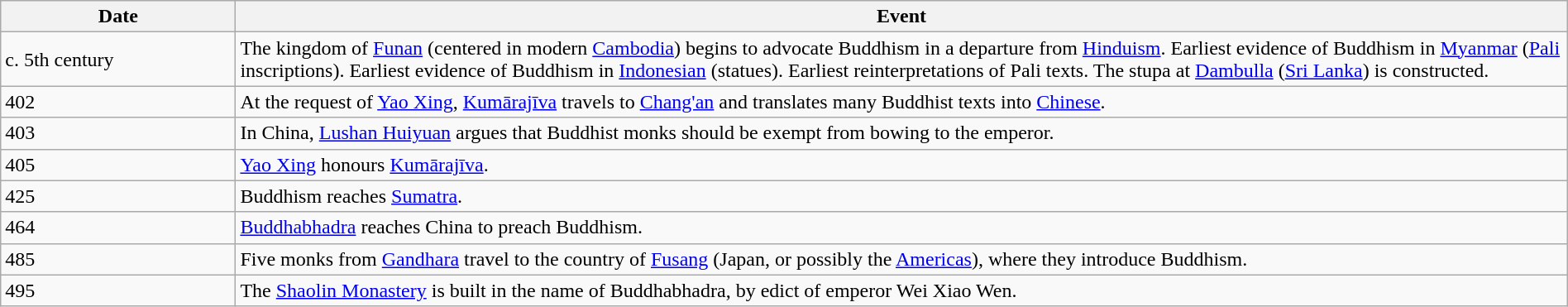<table class="wikitable" width="100%">
<tr>
<th style="width:15%">Date</th>
<th>Event</th>
</tr>
<tr>
<td>c. 5th century</td>
<td>The kingdom of <a href='#'>Funan</a> (centered in modern <a href='#'>Cambodia</a>) begins to advocate Buddhism in a departure from <a href='#'>Hinduism</a>. Earliest evidence of Buddhism in <a href='#'>Myanmar</a> (<a href='#'>Pali</a> inscriptions). Earliest evidence of Buddhism in <a href='#'>Indonesian</a> (statues). Earliest reinterpretations of Pali texts. The stupa at <a href='#'>Dambulla</a> (<a href='#'>Sri Lanka</a>) is constructed.</td>
</tr>
<tr>
<td>402</td>
<td>At the request of <a href='#'>Yao Xing</a>, <a href='#'>Kumārajīva</a> travels to <a href='#'>Chang'an</a> and translates many Buddhist texts into <a href='#'>Chinese</a>.</td>
</tr>
<tr>
<td>403</td>
<td>In China, <a href='#'>Lushan Huiyuan</a> argues that Buddhist monks should be exempt from bowing to the emperor.</td>
</tr>
<tr>
<td>405</td>
<td><a href='#'>Yao Xing</a> honours <a href='#'>Kumārajīva</a>.</td>
</tr>
<tr>
<td>425</td>
<td>Buddhism reaches <a href='#'>Sumatra</a>.</td>
</tr>
<tr>
<td>464</td>
<td><a href='#'>Buddhabhadra</a> reaches China to preach Buddhism.</td>
</tr>
<tr>
<td>485</td>
<td>Five monks from <a href='#'>Gandhara</a> travel to the country of <a href='#'>Fusang</a> (Japan, or possibly the <a href='#'>Americas</a>), where they introduce Buddhism.</td>
</tr>
<tr>
<td>495</td>
<td>The <a href='#'>Shaolin Monastery</a> is built in the name of Buddhabhadra, by edict of emperor Wei Xiao Wen.</td>
</tr>
</table>
